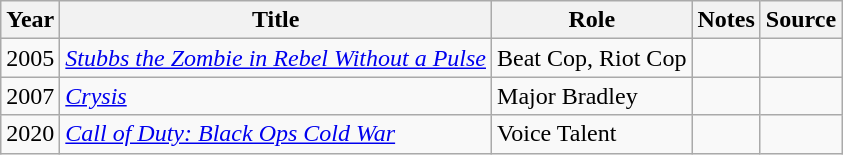<table class="wikitable sortable plainrowheaders">
<tr>
<th>Year</th>
<th>Title</th>
<th>Role</th>
<th class="unsortable">Notes</th>
<th class="unsortable">Source</th>
</tr>
<tr>
<td>2005</td>
<td><em><a href='#'>Stubbs the Zombie in Rebel Without a Pulse</a></em></td>
<td>Beat Cop, Riot Cop</td>
<td></td>
<td></td>
</tr>
<tr>
<td>2007</td>
<td><em><a href='#'>Crysis</a></em></td>
<td>Major Bradley</td>
<td></td>
<td></td>
</tr>
<tr>
<td>2020</td>
<td><em><a href='#'>Call of Duty: Black Ops Cold War</a></em></td>
<td>Voice Talent</td>
<td></td>
<td></td>
</tr>
</table>
